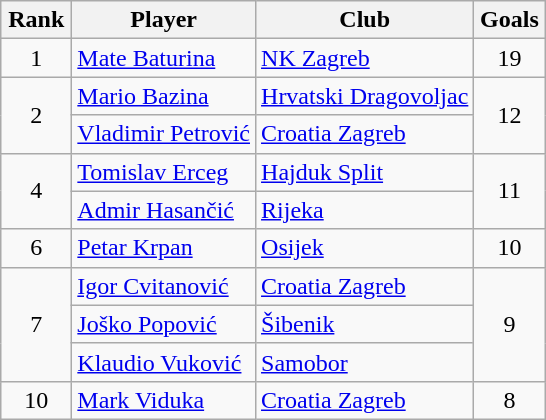<table class="wikitable">
<tr>
<th width="40px">Rank</th>
<th>Player</th>
<th>Club</th>
<th width="40px">Goals</th>
</tr>
<tr>
<td align=center>1</td>
<td> <a href='#'>Mate Baturina</a></td>
<td><a href='#'>NK Zagreb</a></td>
<td align=center>19</td>
</tr>
<tr>
<td rowspan=2 align=center>2</td>
<td> <a href='#'>Mario Bazina</a></td>
<td><a href='#'>Hrvatski Dragovoljac</a></td>
<td rowspan=2 align=center>12</td>
</tr>
<tr>
<td> <a href='#'>Vladimir Petrović</a></td>
<td><a href='#'>Croatia Zagreb</a></td>
</tr>
<tr>
<td rowspan=2 align=center>4</td>
<td> <a href='#'>Tomislav Erceg</a></td>
<td><a href='#'>Hajduk Split</a></td>
<td rowspan=2 align=center>11</td>
</tr>
<tr>
<td> <a href='#'>Admir Hasančić</a></td>
<td><a href='#'>Rijeka</a></td>
</tr>
<tr>
<td align=center>6</td>
<td> <a href='#'>Petar Krpan</a></td>
<td><a href='#'>Osijek</a></td>
<td align=center>10</td>
</tr>
<tr>
<td rowspan=3 align=center>7</td>
<td> <a href='#'>Igor Cvitanović</a></td>
<td><a href='#'>Croatia Zagreb</a></td>
<td rowspan=3 align=center>9</td>
</tr>
<tr>
<td> <a href='#'>Joško Popović</a></td>
<td><a href='#'>Šibenik</a></td>
</tr>
<tr>
<td> <a href='#'>Klaudio Vuković</a></td>
<td><a href='#'>Samobor</a></td>
</tr>
<tr>
<td align=center>10</td>
<td> <a href='#'>Mark Viduka</a></td>
<td><a href='#'>Croatia Zagreb</a></td>
<td align=center>8</td>
</tr>
</table>
